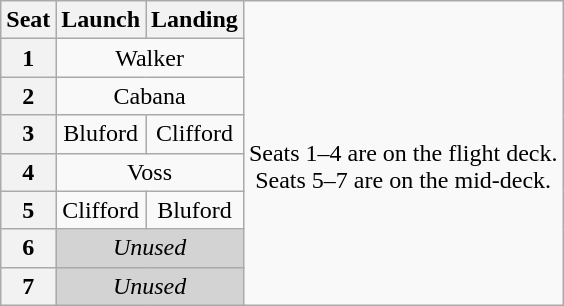<table class="wikitable" style="text-align:center">
<tr>
<th>Seat</th>
<th>Launch</th>
<th>Landing</th>
<td rowspan=8><br>Seats 1–4 are on the flight deck.<br>Seats 5–7 are on the mid-deck.</td>
</tr>
<tr>
<th>1</th>
<td colspan=2>Walker</td>
</tr>
<tr>
<th>2</th>
<td colspan=2>Cabana</td>
</tr>
<tr>
<th>3</th>
<td>Bluford</td>
<td>Clifford</td>
</tr>
<tr>
<th>4</th>
<td colspan=2>Voss</td>
</tr>
<tr>
<th>5</th>
<td>Clifford</td>
<td>Bluford</td>
</tr>
<tr>
<th>6</th>
<td colspan=2 style="background-color:lightgray"><em>Unused</em></td>
</tr>
<tr>
<th>7</th>
<td colspan=2 style="background-color:lightgray"><em>Unused</em></td>
</tr>
</table>
